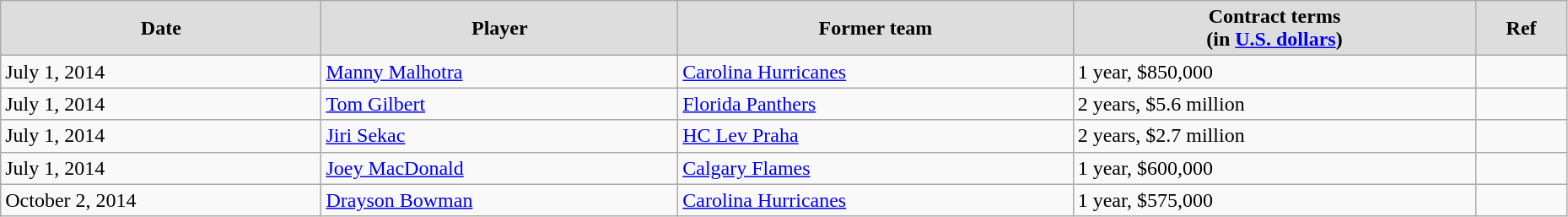<table class="wikitable" width=98%>
<tr align="center" bgcolor="#dddddd">
<td><strong>Date</strong></td>
<td><strong>Player</strong></td>
<td><strong>Former team</strong></td>
<td><strong>Contract terms</strong><br><strong>(in <a href='#'>U.S. dollars</a>)</strong></td>
<td><strong>Ref</strong></td>
</tr>
<tr>
<td>July 1, 2014</td>
<td><a href='#'>Manny Malhotra</a></td>
<td><a href='#'>Carolina Hurricanes</a></td>
<td>1 year, $850,000</td>
<td></td>
</tr>
<tr>
<td>July 1, 2014</td>
<td><a href='#'>Tom Gilbert</a></td>
<td><a href='#'>Florida Panthers</a></td>
<td>2 years, $5.6 million</td>
<td></td>
</tr>
<tr>
<td>July 1, 2014</td>
<td><a href='#'>Jiri Sekac</a></td>
<td><a href='#'>HC Lev Praha</a></td>
<td>2 years, $2.7 million</td>
<td></td>
</tr>
<tr>
<td>July 1, 2014</td>
<td><a href='#'>Joey MacDonald</a></td>
<td><a href='#'>Calgary Flames</a></td>
<td>1 year, $600,000</td>
<td></td>
</tr>
<tr>
<td>October 2, 2014</td>
<td><a href='#'>Drayson Bowman</a></td>
<td><a href='#'>Carolina Hurricanes</a></td>
<td>1 year, $575,000</td>
<td></td>
</tr>
</table>
